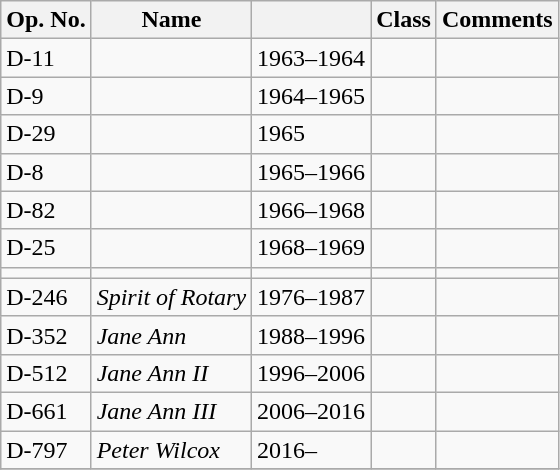<table class="wikitable">
<tr>
<th>Op. No.</th>
<th>Name</th>
<th></th>
<th>Class</th>
<th>Comments</th>
</tr>
<tr>
<td>D-11</td>
<td></td>
<td>1963–1964</td>
<td></td>
<td></td>
</tr>
<tr>
<td>D-9</td>
<td></td>
<td>1964–1965</td>
<td></td>
<td></td>
</tr>
<tr>
<td>D-29</td>
<td></td>
<td>1965</td>
<td></td>
<td></td>
</tr>
<tr>
<td>D-8</td>
<td></td>
<td>1965–1966</td>
<td></td>
<td></td>
</tr>
<tr>
<td>D-82</td>
<td></td>
<td>1966–1968</td>
<td></td>
<td></td>
</tr>
<tr>
<td>D-25</td>
<td></td>
<td>1968–1969</td>
<td></td>
<td></td>
</tr>
<tr>
<td></td>
<td></td>
<td></td>
<td></td>
<td></td>
</tr>
<tr>
<td>D-246</td>
<td><em>Spirit of Rotary</em></td>
<td>1976–1987</td>
<td></td>
<td></td>
</tr>
<tr>
<td>D-352</td>
<td><em>Jane Ann</em></td>
<td>1988–1996</td>
<td></td>
<td></td>
</tr>
<tr>
<td>D-512</td>
<td><em>Jane Ann II</em></td>
<td>1996–2006</td>
<td></td>
<td></td>
</tr>
<tr>
<td>D-661</td>
<td><em>Jane Ann III</em></td>
<td>2006–2016</td>
<td></td>
<td></td>
</tr>
<tr>
<td>D-797</td>
<td><em>Peter Wilcox</em></td>
<td>2016–</td>
<td></td>
<td></td>
</tr>
<tr>
</tr>
</table>
